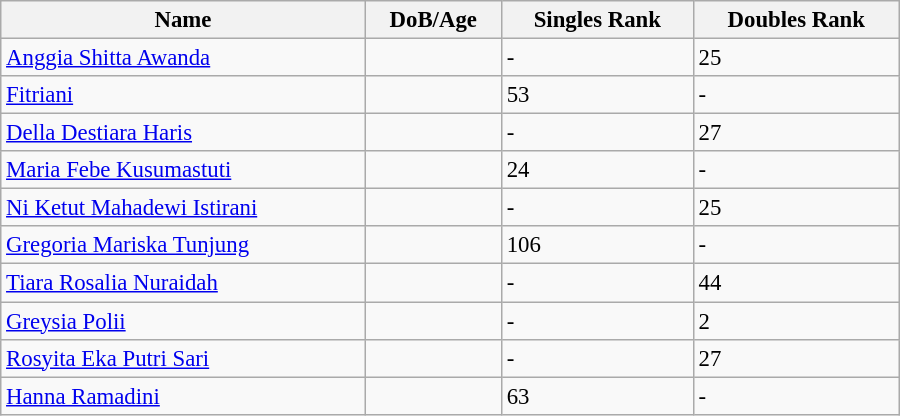<table class="wikitable"  style="width:600px; font-size:95%;">
<tr>
<th align="left">Name</th>
<th align="left">DoB/Age</th>
<th align="left">Singles Rank</th>
<th align="left">Doubles Rank</th>
</tr>
<tr>
<td><a href='#'>Anggia Shitta Awanda</a></td>
<td></td>
<td>-</td>
<td>25</td>
</tr>
<tr>
<td><a href='#'>Fitriani</a></td>
<td></td>
<td>53</td>
<td>-</td>
</tr>
<tr>
<td><a href='#'>Della Destiara Haris</a></td>
<td></td>
<td>-</td>
<td>27</td>
</tr>
<tr>
<td><a href='#'>Maria Febe Kusumastuti</a></td>
<td></td>
<td>24</td>
<td>-</td>
</tr>
<tr>
<td><a href='#'>Ni Ketut Mahadewi Istirani</a></td>
<td></td>
<td>-</td>
<td>25</td>
</tr>
<tr>
<td><a href='#'>Gregoria Mariska Tunjung</a></td>
<td></td>
<td>106</td>
<td>-</td>
</tr>
<tr>
<td><a href='#'>Tiara Rosalia Nuraidah</a></td>
<td></td>
<td>-</td>
<td>44</td>
</tr>
<tr>
<td><a href='#'>Greysia Polii</a></td>
<td></td>
<td>-</td>
<td>2</td>
</tr>
<tr>
<td><a href='#'>Rosyita Eka Putri Sari</a></td>
<td></td>
<td>-</td>
<td>27</td>
</tr>
<tr>
<td><a href='#'>Hanna Ramadini</a></td>
<td></td>
<td>63</td>
<td>-</td>
</tr>
</table>
